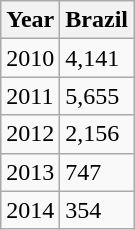<table class="wikitable">
<tr>
<th>Year</th>
<th>Brazil</th>
</tr>
<tr>
<td>2010</td>
<td>4,141</td>
</tr>
<tr>
<td>2011</td>
<td>5,655</td>
</tr>
<tr>
<td>2012</td>
<td>2,156</td>
</tr>
<tr>
<td>2013</td>
<td>747</td>
</tr>
<tr>
<td>2014</td>
<td>354</td>
</tr>
</table>
